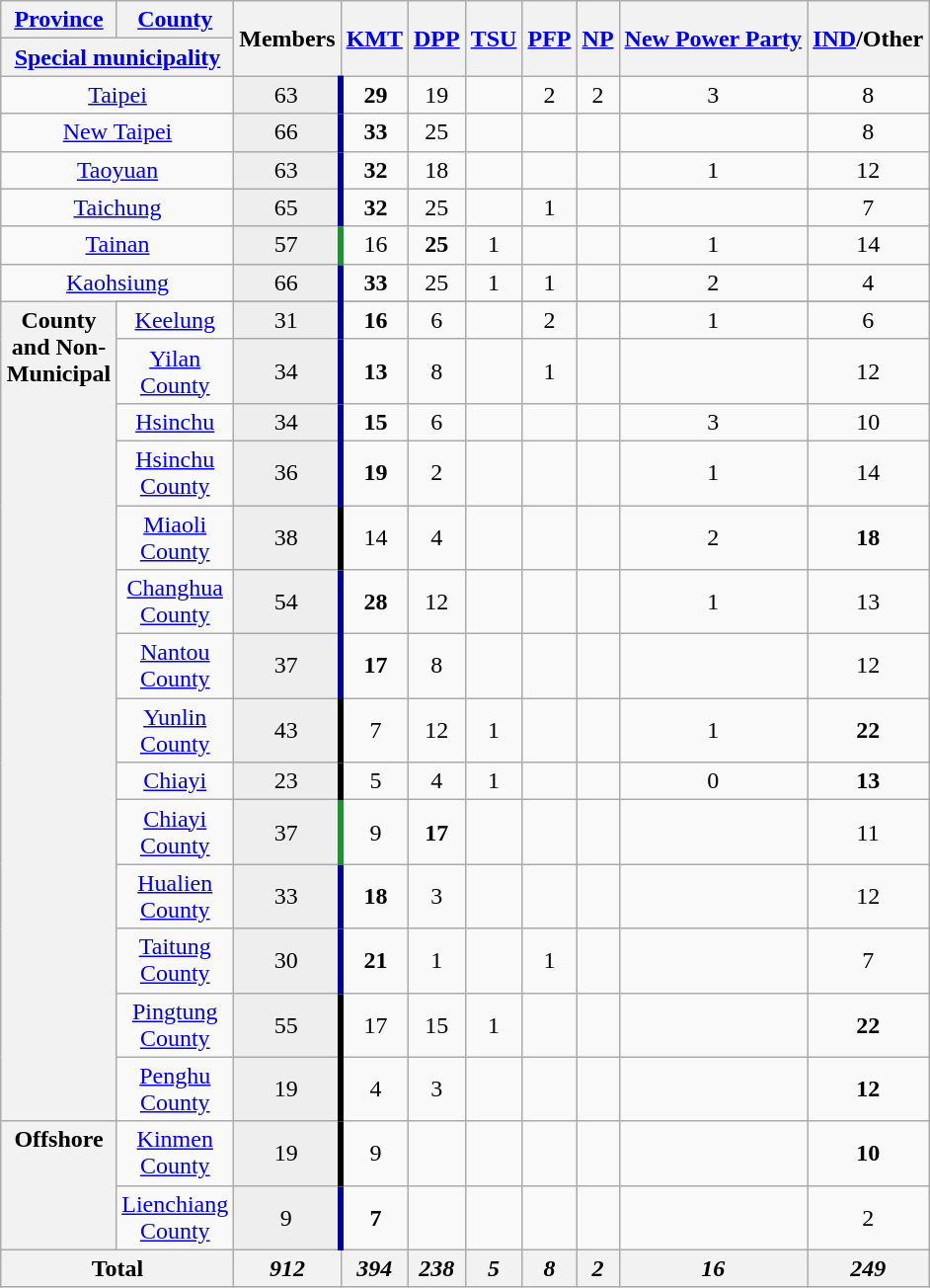<table class="wikitable collapsible" style="text-align:center; margin:auto">
<tr>
<th style="width:60px;"><a href='#'>Province</a></th>
<th style="width:60px;"><a href='#'>County</a></th>
<th rowspan=2 style="width:50px;">Members</th>
<th rowspan="2"><a href='#'>KMT</a></th>
<th rowspan="2"><a href='#'>DPP</a></th>
<th rowspan="2"><a href='#'>TSU</a></th>
<th rowspan="2"><a href='#'>PFP</a></th>
<th rowspan="2"><a href='#'>NP</a></th>
<th rowspan="2"><a href='#'>New Power Party</a></th>
<th rowspan="2"><a href='#'>IND</a>/Other</th>
</tr>
<tr>
<th colspan=2><a href='#'>Special municipality</a></th>
</tr>
<tr>
<td colspan="2"><a href='#'>Taipei</a></td>
<td bgcolor=#EEEEEE style="border-right:4px solid #000099;">63</td>
<td><strong>29</strong></td>
<td>19</td>
<td></td>
<td>2</td>
<td>2</td>
<td>3</td>
<td>8</td>
</tr>
<tr>
<td colspan="2"><a href='#'>New Taipei</a></td>
<td bgcolor=#EEEEEE style="border-right:4px solid #000099;">66</td>
<td><strong>33</strong></td>
<td>25</td>
<td></td>
<td></td>
<td></td>
<td></td>
<td>8</td>
</tr>
<tr>
<td colspan="2"><a href='#'>Taoyuan</a></td>
<td bgcolor=#EEEEEE style="border-right:4px solid #000099;">63</td>
<td><strong>32</strong></td>
<td>18</td>
<td></td>
<td></td>
<td></td>
<td>1</td>
<td>12</td>
</tr>
<tr>
<td colspan="2"><a href='#'>Taichung</a></td>
<td bgcolor=#EEEEEE style="border-right:4px solid #000099;">65</td>
<td><strong>32</strong></td>
<td>25</td>
<td></td>
<td>1</td>
<td></td>
<td></td>
<td>7</td>
</tr>
<tr>
<td colspan="2"><a href='#'>Tainan</a></td>
<td bgcolor=#EEEEEE style="border-right:4px solid #1B9431;">57</td>
<td>16</td>
<td><strong>25</strong></td>
<td>1</td>
<td></td>
<td></td>
<td>1</td>
<td>14</td>
</tr>
<tr>
<td colspan="2"><a href='#'>Kaohsiung</a></td>
<td bgcolor=#EEEEEE style="border-right:4px solid #000099;">66</td>
<td><strong>33</strong></td>
<td>25</td>
<td>1</td>
<td>1</td>
<td></td>
<td>2</td>
<td>4</td>
</tr>
<tr>
<th rowspan=15 valign=top>County and Non-Municipal</th>
</tr>
<tr>
<td><a href='#'>Keelung</a></td>
<td bgcolor=#EEEEEE style="border-right:4px solid #000099;">31</td>
<td><strong>16</strong></td>
<td>6</td>
<td></td>
<td>2</td>
<td></td>
<td>1</td>
<td>6</td>
</tr>
<tr>
<td><a href='#'>Yilan County</a></td>
<td bgcolor=#EEEEEE style="border-right:4px solid #000099;">34</td>
<td><strong>13</strong></td>
<td>8</td>
<td></td>
<td>1</td>
<td></td>
<td></td>
<td>12</td>
</tr>
<tr>
<td><a href='#'>Hsinchu</a></td>
<td bgcolor=#EEEEEE style="border-right:4px solid #000099;">34</td>
<td><strong>15</strong></td>
<td>6</td>
<td></td>
<td></td>
<td></td>
<td>3</td>
<td>10</td>
</tr>
<tr>
<td><a href='#'>Hsinchu County</a></td>
<td bgcolor=#EEEEEE style="border-right:4px solid #000099;">36</td>
<td><strong>19</strong></td>
<td>2</td>
<td></td>
<td></td>
<td></td>
<td>1</td>
<td>14</td>
</tr>
<tr>
<td><a href='#'>Miaoli County</a></td>
<td bgcolor=#EEEEEE style="border-right:4px solid #000000;">38</td>
<td>14</td>
<td>4</td>
<td></td>
<td></td>
<td></td>
<td>2</td>
<td><strong>18</strong></td>
</tr>
<tr>
<td><a href='#'>Changhua County</a></td>
<td bgcolor=#EEEEEE style="border-right:4px solid #000099;">54</td>
<td><strong>28</strong></td>
<td>12</td>
<td></td>
<td></td>
<td></td>
<td>1</td>
<td>13</td>
</tr>
<tr>
<td><a href='#'>Nantou County</a></td>
<td bgcolor=#EEEEEE style="border-right:4px solid #000099;">37</td>
<td><strong>17</strong></td>
<td>8</td>
<td></td>
<td></td>
<td></td>
<td></td>
<td>12</td>
</tr>
<tr>
<td><a href='#'>Yunlin County</a></td>
<td bgcolor=#EEEEEE style="border-right:4px solid #000000;">43</td>
<td>7</td>
<td>12</td>
<td>1</td>
<td></td>
<td></td>
<td>1</td>
<td><strong>22</strong></td>
</tr>
<tr>
<td><a href='#'>Chiayi</a></td>
<td bgcolor=#EEEEEE style="border-right:4px solid #000000;">23</td>
<td>5</td>
<td>4</td>
<td>1</td>
<td></td>
<td></td>
<td>0</td>
<td><strong>13</strong></td>
</tr>
<tr>
<td><a href='#'>Chiayi County</a></td>
<td bgcolor=#EEEEEE style="border-right:4px solid #1B9431;">37</td>
<td>9</td>
<td><strong>17</strong></td>
<td></td>
<td></td>
<td></td>
<td></td>
<td>11</td>
</tr>
<tr>
<td><a href='#'>Hualien County</a></td>
<td bgcolor=#EEEEEE style="border-right:4px solid #000099;">33</td>
<td><strong>18</strong></td>
<td>3</td>
<td></td>
<td></td>
<td></td>
<td></td>
<td>12</td>
</tr>
<tr>
<td><a href='#'>Taitung County</a></td>
<td bgcolor=#EEEEEE style="border-right:4px solid #000099;">30</td>
<td><strong>21</strong></td>
<td>1</td>
<td></td>
<td>1</td>
<td></td>
<td></td>
<td>7</td>
</tr>
<tr>
<td><a href='#'>Pingtung County</a></td>
<td bgcolor=#EEEEEE style="border-right:4px solid #000000;">55</td>
<td>17</td>
<td>15</td>
<td>1</td>
<td></td>
<td></td>
<td></td>
<td><strong>22</strong></td>
</tr>
<tr>
<td><a href='#'>Penghu County</a></td>
<td bgcolor=#EEEEEE style="border-right:4px solid #000000;">19</td>
<td>4</td>
<td>3</td>
<td></td>
<td></td>
<td></td>
<td></td>
<td><strong>12</strong></td>
</tr>
<tr>
<th rowspan=2 valign=top>Offshore</th>
<td><a href='#'>Kinmen County</a></td>
<td bgcolor=#EEEEEE style="border-right:4px solid #000000;">19</td>
<td>9</td>
<td></td>
<td></td>
<td></td>
<td></td>
<td></td>
<td><strong>10</strong></td>
</tr>
<tr>
<td><a href='#'>Lienchiang County</a></td>
<td bgcolor=#EEEEEE style="border-right:4px solid #000099;">9</td>
<td><strong>7</strong></td>
<td></td>
<td></td>
<td></td>
<td></td>
<td></td>
<td>2</td>
</tr>
<tr>
<th colspan=2>Total</th>
<th><em>912</em></th>
<th><em>394</em></th>
<th><em>238</em></th>
<th><em>5</em></th>
<th><em>8</em></th>
<th><em>2</em></th>
<th><em>16</em></th>
<th><em>249</em></th>
</tr>
</table>
